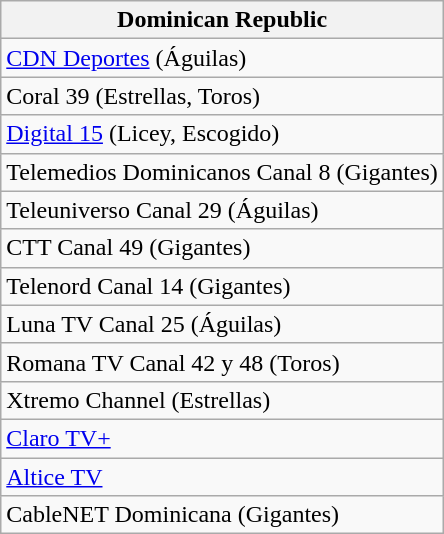<table class="wikitable" style="text-align:left;">
<tr>
<th>Dominican Republic</th>
</tr>
<tr>
<td><a href='#'>CDN Deportes</a> (Águilas)</td>
</tr>
<tr>
<td>Coral 39 (Estrellas, Toros)</td>
</tr>
<tr>
<td><a href='#'>Digital 15</a> (Licey, Escogido)</td>
</tr>
<tr>
<td>Telemedios Dominicanos Canal 8 (Gigantes)</td>
</tr>
<tr>
<td>Teleuniverso Canal 29 (Águilas)</td>
</tr>
<tr>
<td>CTT Canal 49 (Gigantes)</td>
</tr>
<tr>
<td>Telenord Canal 14 (Gigantes)</td>
</tr>
<tr>
<td>Luna TV Canal 25 (Águilas)</td>
</tr>
<tr>
<td>Romana TV Canal 42 y 48 (Toros)</td>
</tr>
<tr>
<td>Xtremo Channel (Estrellas)</td>
</tr>
<tr>
<td><a href='#'>Claro TV+</a></td>
</tr>
<tr>
<td><a href='#'>Altice TV</a></td>
</tr>
<tr>
<td>CableNET Dominicana (Gigantes)</td>
</tr>
</table>
